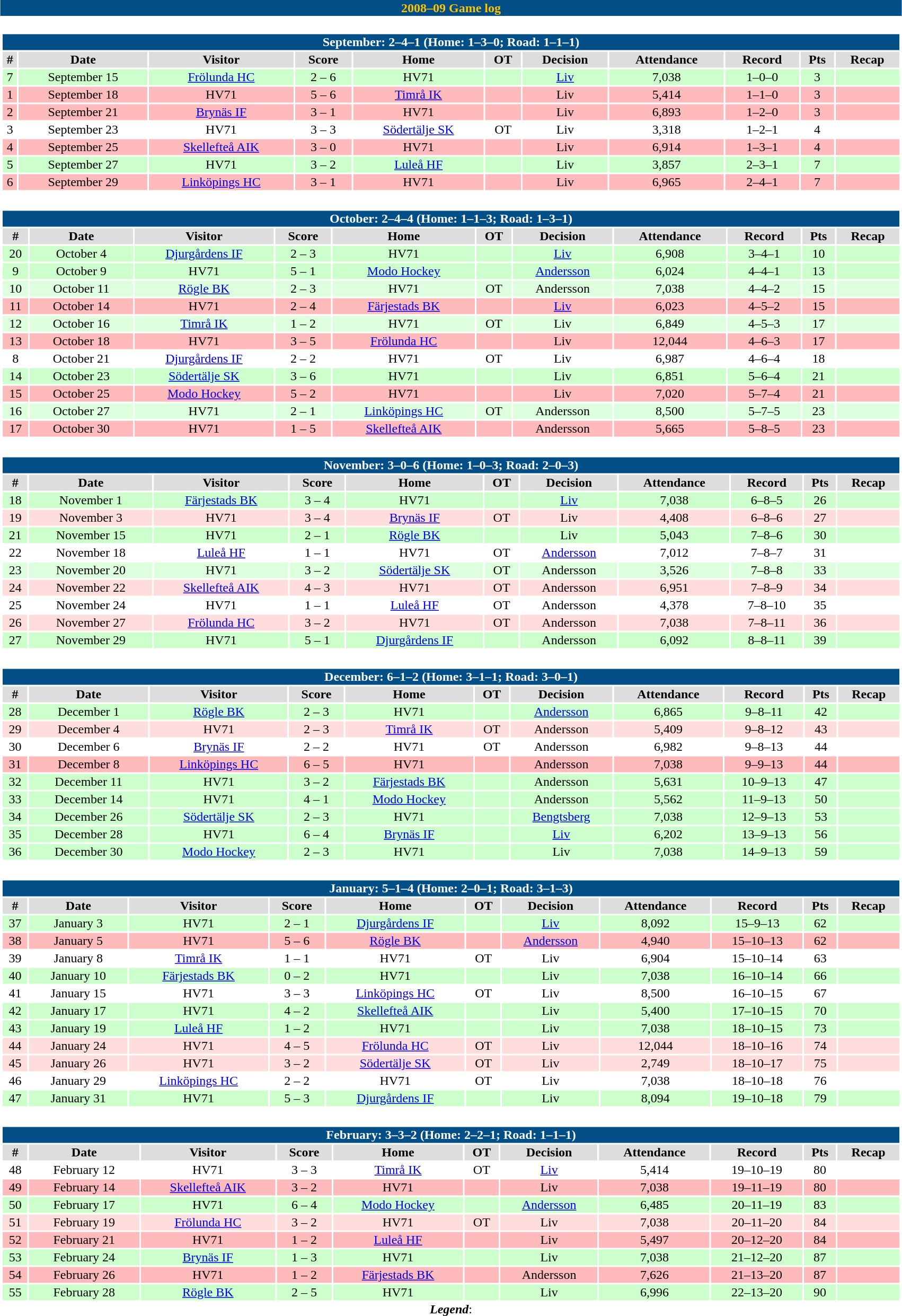<table class="toccolours" width=90% style="clear:both; margin:1.5em auto; text-align:center;">
<tr>
<th colspan=11 style="background:#014f86; color: #ffc401;">2008–09 Game log</th>
</tr>
<tr>
<td colspan=11><br><table class="toccolours collapsible collapsed" width=100%>
<tr>
<th colspan=11; style="background:#014f86; color: #FFFFFF;">September: 2–4–1 (Home: 1–3–0; Road: 1–1–1)</th>
</tr>
<tr align="center" bgcolor="#dddddd">
<td><strong>#</strong></td>
<td><strong>Date</strong></td>
<td><strong>Visitor</strong></td>
<td><strong>Score</strong></td>
<td><strong>Home</strong></td>
<td><strong>OT</strong></td>
<td><strong>Decision</strong></td>
<td><strong>Attendance</strong></td>
<td><strong>Record</strong></td>
<td><strong>Pts</strong></td>
<td><strong>Recap</strong></td>
</tr>
<tr align="center" bgcolor="#CCFFCC">
<td>7</td>
<td>September 15</td>
<td><a href='#'>Frölunda HC</a></td>
<td>2 – 6</td>
<td>HV71</td>
<td></td>
<td><a href='#'>Liv</a></td>
<td>7,038</td>
<td>1–0–0</td>
<td>3</td>
<td></td>
</tr>
<tr align="center" bgcolor="#FFBBBB">
<td>1</td>
<td>September 18</td>
<td>HV71</td>
<td>5 – 6</td>
<td><a href='#'>Timrå IK</a></td>
<td></td>
<td>Liv</td>
<td>5,414</td>
<td>1–1–0</td>
<td>3</td>
<td></td>
</tr>
<tr align="center" bgcolor="#FFBBBB">
<td>2</td>
<td>September 21</td>
<td><a href='#'>Brynäs IF</a></td>
<td>3 – 1</td>
<td>HV71</td>
<td></td>
<td>Liv</td>
<td>6,893</td>
<td>1–2–0</td>
<td>3</td>
<td></td>
</tr>
<tr align="center" bgcolor="#FFFFFF">
<td>3</td>
<td>September 23</td>
<td>HV71</td>
<td>3 – 3</td>
<td><a href='#'>Södertälje SK</a></td>
<td>OT</td>
<td>Liv</td>
<td>3,318</td>
<td>1–2–1</td>
<td>4</td>
<td></td>
</tr>
<tr align="center" bgcolor="#FFBBBB">
<td>4</td>
<td>September 25</td>
<td><a href='#'>Skellefteå AIK</a></td>
<td>3 – 0</td>
<td>HV71</td>
<td></td>
<td>Liv</td>
<td>6,914</td>
<td>1–3–1</td>
<td>4</td>
<td></td>
</tr>
<tr align="center" bgcolor="#CCFFCC">
<td>5</td>
<td>September 27</td>
<td>HV71</td>
<td>3 – 2</td>
<td><a href='#'>Luleå HF</a></td>
<td></td>
<td>Liv</td>
<td>3,857</td>
<td>2–3–1</td>
<td>7</td>
<td></td>
</tr>
<tr align="center" bgcolor="#FFBBBB">
<td>6</td>
<td>September 29</td>
<td><a href='#'>Linköpings HC</a></td>
<td>3 – 1</td>
<td>HV71</td>
<td></td>
<td>Liv</td>
<td>6,965</td>
<td>2–4–1</td>
<td>7</td>
<td></td>
</tr>
</table>
</td>
</tr>
<tr>
<td colspan=11><br><table class="toccolours collapsible collapsed" width=100%>
<tr>
<th colspan=11; style="background:#014f86; color: #FFFFFF;">October: 2–4–4 (Home: 1–1–3; Road: 1–3–1)</th>
</tr>
<tr align="center" bgcolor="#dddddd">
<td><strong>#</strong></td>
<td><strong>Date</strong></td>
<td><strong>Visitor</strong></td>
<td><strong>Score</strong></td>
<td><strong>Home</strong></td>
<td><strong>OT</strong></td>
<td><strong>Decision</strong></td>
<td><strong>Attendance</strong></td>
<td><strong>Record</strong></td>
<td><strong>Pts</strong></td>
<td><strong>Recap</strong></td>
</tr>
<tr align="center" bgcolor="#CCFFCC">
<td>20</td>
<td>October 4</td>
<td><a href='#'>Djurgårdens IF</a></td>
<td>2 – 3</td>
<td>HV71</td>
<td></td>
<td><a href='#'>Liv</a></td>
<td>6,908</td>
<td>3–4–1</td>
<td>10</td>
<td></td>
</tr>
<tr align="center" bgcolor="#CCFFCC">
<td>9</td>
<td>October 9</td>
<td>HV71</td>
<td>5 – 1</td>
<td><a href='#'>Modo Hockey</a></td>
<td></td>
<td><a href='#'>Andersson</a></td>
<td>6,024</td>
<td>4–4–1</td>
<td>13</td>
<td></td>
</tr>
<tr align="center" bgcolor="#ddffdd">
<td>10</td>
<td>October 11</td>
<td><a href='#'>Rögle BK</a></td>
<td>2 – 3</td>
<td>HV71</td>
<td>OT</td>
<td>Andersson</td>
<td>7,038</td>
<td>4–4–2</td>
<td>15</td>
<td></td>
</tr>
<tr align="center" bgcolor="#FFBBBB">
<td>11</td>
<td>October 14</td>
<td>HV71</td>
<td>2 – 4</td>
<td><a href='#'>Färjestads BK</a></td>
<td></td>
<td><a href='#'>Liv</a></td>
<td>6,023</td>
<td>4–5–2</td>
<td>15</td>
<td></td>
</tr>
<tr align="center" bgcolor="#ddffdd">
<td>12</td>
<td>October 16</td>
<td><a href='#'>Timrå IK</a></td>
<td>1 – 2</td>
<td>HV71</td>
<td>OT</td>
<td>Liv</td>
<td>6,849</td>
<td>4–5–3</td>
<td>17</td>
<td></td>
</tr>
<tr align="center" bgcolor="#FFBBBB">
<td>13</td>
<td>October 18</td>
<td>HV71</td>
<td>3 – 5</td>
<td><a href='#'>Frölunda HC</a></td>
<td></td>
<td>Liv</td>
<td>12,044</td>
<td>4–6–3</td>
<td>17</td>
<td></td>
</tr>
<tr align="center" bgcolor="#FFFFFF">
<td>8</td>
<td>October 21</td>
<td><a href='#'>Djurgårdens IF</a></td>
<td>2 – 2</td>
<td>HV71</td>
<td>OT</td>
<td>Liv</td>
<td>6,987</td>
<td>4–6–4</td>
<td>18</td>
<td></td>
</tr>
<tr align="center" bgcolor="#CCFFCC">
<td>14</td>
<td>October 23</td>
<td><a href='#'>Södertälje SK</a></td>
<td>3 – 6</td>
<td>HV71</td>
<td></td>
<td>Liv</td>
<td>6,851</td>
<td>5–6–4</td>
<td>21</td>
<td></td>
</tr>
<tr align="center" bgcolor="#FFBBBB">
<td>15</td>
<td>October 25</td>
<td><a href='#'>Modo Hockey</a></td>
<td>5 – 2</td>
<td>HV71</td>
<td></td>
<td>Liv</td>
<td>7,020</td>
<td>5–7–4</td>
<td>21</td>
<td></td>
</tr>
<tr align="center" bgcolor="#ddffdd">
<td>16</td>
<td>October 27</td>
<td>HV71</td>
<td>2 – 1</td>
<td><a href='#'>Linköpings HC</a></td>
<td>OT</td>
<td>Andersson</td>
<td>8,500</td>
<td>5–7–5</td>
<td>23</td>
<td></td>
</tr>
<tr align="center" bgcolor="#FFBBBB">
<td>17</td>
<td>October 30</td>
<td>HV71</td>
<td>1 – 5</td>
<td><a href='#'>Skellefteå AIK</a></td>
<td></td>
<td>Andersson</td>
<td>5,665</td>
<td>5–8–5</td>
<td>23</td>
<td></td>
</tr>
</table>
</td>
</tr>
<tr>
<td colspan=11><br><table class="toccolours collapsible collapsed" width=100%>
<tr>
<th colspan=11; style="background:#014f86; color: #FFFFFF;">November: 3–0–6 (Home: 1–0–3; Road: 2–0–3)</th>
</tr>
<tr align="center" bgcolor="#dddddd">
<td><strong>#</strong></td>
<td><strong>Date</strong></td>
<td><strong>Visitor</strong></td>
<td><strong>Score</strong></td>
<td><strong>Home</strong></td>
<td><strong>OT</strong></td>
<td><strong>Decision</strong></td>
<td><strong>Attendance</strong></td>
<td><strong>Record</strong></td>
<td><strong>Pts</strong></td>
<td><strong>Recap</strong></td>
</tr>
<tr align="center" bgcolor="#CCFFCC">
<td>18</td>
<td>November 1</td>
<td><a href='#'>Färjestads BK</a></td>
<td>3 – 4</td>
<td>HV71</td>
<td></td>
<td><a href='#'>Liv</a></td>
<td>7,038</td>
<td>6–8–5</td>
<td>26</td>
<td></td>
</tr>
<tr align="center" bgcolor="#ffdddd">
<td>19</td>
<td>November 3</td>
<td>HV71</td>
<td>3 – 4</td>
<td><a href='#'>Brynäs IF</a></td>
<td>OT</td>
<td>Liv</td>
<td>4,408</td>
<td>6–8–6</td>
<td>27</td>
<td></td>
</tr>
<tr align="center" bgcolor="#CCFFCC">
<td>21</td>
<td>November 15</td>
<td>HV71</td>
<td>2 – 1</td>
<td><a href='#'>Rögle BK</a></td>
<td></td>
<td>Liv</td>
<td>5,043</td>
<td>7–8–6</td>
<td>30</td>
<td></td>
</tr>
<tr align="center" bgcolor="#FFFFFF">
<td>22</td>
<td>November 18</td>
<td><a href='#'>Luleå HF</a></td>
<td>1 – 1</td>
<td>HV71</td>
<td>OT</td>
<td><a href='#'>Andersson</a></td>
<td>7,012</td>
<td>7–8–7</td>
<td>31</td>
<td></td>
</tr>
<tr align="center" bgcolor="#ddffdd">
<td>23</td>
<td>November 20</td>
<td>HV71</td>
<td>3 – 2</td>
<td><a href='#'>Södertälje SK</a></td>
<td>OT</td>
<td>Andersson</td>
<td>3,526</td>
<td>7–8–8</td>
<td>33</td>
<td></td>
</tr>
<tr align="center" bgcolor="#ffdddd">
<td>24</td>
<td>November 22</td>
<td><a href='#'>Skellefteå AIK</a></td>
<td>4 – 3</td>
<td>HV71</td>
<td>OT</td>
<td>Andersson</td>
<td>6,951</td>
<td>7–8–9</td>
<td>34</td>
<td></td>
</tr>
<tr align="center" bgcolor="#FFFFFF">
<td>25</td>
<td>November 24</td>
<td>HV71</td>
<td>1 – 1</td>
<td><a href='#'>Luleå HF</a></td>
<td>OT</td>
<td>Andersson</td>
<td>4,378</td>
<td>7–8–10</td>
<td>35</td>
<td></td>
</tr>
<tr align="center" bgcolor="#ffdddd">
<td>26</td>
<td>November 27</td>
<td><a href='#'>Frölunda HC</a></td>
<td>3 – 2</td>
<td>HV71</td>
<td>OT</td>
<td>Andersson</td>
<td>7,038</td>
<td>7–8–11</td>
<td>36</td>
<td></td>
</tr>
<tr align="center" bgcolor="#CCFFCC">
<td>27</td>
<td>November 29</td>
<td>HV71</td>
<td>5 – 1</td>
<td><a href='#'>Djurgårdens IF</a></td>
<td></td>
<td>Andersson</td>
<td>6,092</td>
<td>8–8–11</td>
<td>39</td>
<td></td>
</tr>
</table>
</td>
</tr>
<tr>
<td colspan=11><br><table class="toccolours collapsible collapsed" width=100%>
<tr>
<th colspan=11; style="background:#014f86; color: #FFFFFF;">December: 6–1–2 (Home: 3–1–1; Road: 3–0–1)</th>
</tr>
<tr align="center" bgcolor="#dddddd">
<td><strong>#</strong></td>
<td><strong>Date</strong></td>
<td><strong>Visitor</strong></td>
<td><strong>Score</strong></td>
<td><strong>Home</strong></td>
<td><strong>OT</strong></td>
<td><strong>Decision</strong></td>
<td><strong>Attendance</strong></td>
<td><strong>Record</strong></td>
<td><strong>Pts</strong></td>
<td><strong>Recap</strong></td>
</tr>
<tr align="center" bgcolor="#CCFFCC">
<td>28</td>
<td>December 1</td>
<td><a href='#'>Rögle BK</a></td>
<td>2 – 3</td>
<td>HV71</td>
<td></td>
<td><a href='#'>Andersson</a></td>
<td>6,865</td>
<td>9–8–11</td>
<td>42</td>
<td></td>
</tr>
<tr align="center" bgcolor="#ffdddd">
<td>29</td>
<td>December 4</td>
<td>HV71</td>
<td>2 – 3</td>
<td><a href='#'>Timrå IK</a></td>
<td>OT</td>
<td>Andersson</td>
<td>5,409</td>
<td>9–8–12</td>
<td>43</td>
<td></td>
</tr>
<tr align="center" bgcolor="#FFFFFF">
<td>30</td>
<td>December 6</td>
<td><a href='#'>Brynäs IF</a></td>
<td>2 – 2</td>
<td>HV71</td>
<td>OT</td>
<td>Andersson</td>
<td>6,982</td>
<td>9–8–13</td>
<td>44</td>
<td></td>
</tr>
<tr align="center" bgcolor="#FFBBBB">
<td>31</td>
<td>December 8</td>
<td><a href='#'>Linköpings HC</a></td>
<td>6 – 5</td>
<td>HV71</td>
<td></td>
<td>Andersson</td>
<td>7,038</td>
<td>9–9–13</td>
<td>44</td>
<td></td>
</tr>
<tr align="center" bgcolor="#CCFFCC">
<td>32</td>
<td>December 11</td>
<td>HV71</td>
<td>3 – 2</td>
<td><a href='#'>Färjestads BK</a></td>
<td></td>
<td>Andersson</td>
<td>5,631</td>
<td>10–9–13</td>
<td>47</td>
<td></td>
</tr>
<tr align="center" bgcolor="#CCFFCC">
<td>33</td>
<td>December 14</td>
<td>HV71</td>
<td>4 – 1</td>
<td><a href='#'>Modo Hockey</a></td>
<td></td>
<td>Andersson</td>
<td>5,562</td>
<td>11–9–13</td>
<td>50</td>
<td></td>
</tr>
<tr align="center" bgcolor="#CCFFCC">
<td>34</td>
<td>December 26</td>
<td><a href='#'>Södertälje SK</a></td>
<td>2 – 3</td>
<td>HV71</td>
<td></td>
<td><a href='#'>Bengtsberg</a></td>
<td>7,038</td>
<td>12–9–13</td>
<td>53</td>
<td></td>
</tr>
<tr align="center" bgcolor="#CCFFCC">
<td>35</td>
<td>December 28</td>
<td>HV71</td>
<td>6 – 4</td>
<td><a href='#'>Brynäs IF</a></td>
<td></td>
<td><a href='#'>Liv</a></td>
<td>6,202</td>
<td>13–9–13</td>
<td>56</td>
<td></td>
</tr>
<tr align="center" bgcolor="#CCFFCC">
<td>36</td>
<td>December 30</td>
<td><a href='#'>Modo Hockey</a></td>
<td>2 – 3</td>
<td>HV71</td>
<td></td>
<td>Liv</td>
<td>7,038</td>
<td>14–9–13</td>
<td>59</td>
<td></td>
</tr>
</table>
</td>
</tr>
<tr>
<td colspan=11><br><table class="toccolours collapsible collapsed" width=100%>
<tr>
<th colspan=11; style="background:#014f86; color: #FFFFFF;">January: 5–1–4 (Home: 2–0–1; Road: 3–1–3)</th>
</tr>
<tr align="center" bgcolor="#dddddd">
<td><strong>#</strong></td>
<td><strong>Date</strong></td>
<td><strong>Visitor</strong></td>
<td><strong>Score</strong></td>
<td><strong>Home</strong></td>
<td><strong>OT</strong></td>
<td><strong>Decision</strong></td>
<td><strong>Attendance</strong></td>
<td><strong>Record</strong></td>
<td><strong>Pts</strong></td>
<td><strong>Recap</strong></td>
</tr>
<tr align="center" bgcolor="#CCFFCC">
<td>37</td>
<td>January 3</td>
<td>HV71</td>
<td>2 – 1</td>
<td><a href='#'>Djurgårdens IF</a></td>
<td></td>
<td><a href='#'>Liv</a></td>
<td>8,092</td>
<td>15–9–13</td>
<td>62</td>
<td></td>
</tr>
<tr align="center" bgcolor="#FFBBBB">
<td>38</td>
<td>January 5</td>
<td>HV71</td>
<td>5 – 6</td>
<td><a href='#'>Rögle BK</a></td>
<td></td>
<td><a href='#'>Andersson</a></td>
<td>4,940</td>
<td>15–10–13</td>
<td>62</td>
<td></td>
</tr>
<tr align="center" bgcolor="#FFFFFF">
<td>39</td>
<td>January 8</td>
<td><a href='#'>Timrå IK</a></td>
<td>1 – 1</td>
<td>HV71</td>
<td>OT</td>
<td>Liv</td>
<td>6,904</td>
<td>15–10–14</td>
<td>63</td>
<td></td>
</tr>
<tr align="center" bgcolor="#CCFFCC">
<td>40</td>
<td>January 10</td>
<td><a href='#'>Färjestads BK</a></td>
<td>0 – 2</td>
<td>HV71</td>
<td></td>
<td>Liv</td>
<td>7,038</td>
<td>16–10–14</td>
<td>66</td>
<td></td>
</tr>
<tr align="center" bgcolor="#FFFFFF">
<td>41</td>
<td>January 15</td>
<td>HV71</td>
<td>3 – 3</td>
<td><a href='#'>Linköpings HC</a></td>
<td>OT</td>
<td>Liv</td>
<td>8,500</td>
<td>16–10–15</td>
<td>67</td>
<td></td>
</tr>
<tr align="center" bgcolor="#CCFFCC">
<td>42</td>
<td>January 17</td>
<td>HV71</td>
<td>4 – 2</td>
<td><a href='#'>Skellefteå AIK</a></td>
<td></td>
<td>Liv</td>
<td>5,400</td>
<td>17–10–15</td>
<td>70</td>
<td></td>
</tr>
<tr align="center" bgcolor="#CCFFCC">
<td>43</td>
<td>January 19</td>
<td><a href='#'>Luleå HF</a></td>
<td>1 – 2</td>
<td>HV71</td>
<td></td>
<td>Liv</td>
<td>7,038</td>
<td>18–10–15</td>
<td>73</td>
<td></td>
</tr>
<tr align="center" bgcolor="#ffdddd">
<td>44</td>
<td>January 24</td>
<td>HV71</td>
<td>4 – 5</td>
<td><a href='#'>Frölunda HC</a></td>
<td>OT</td>
<td>Liv</td>
<td>12,044</td>
<td>18–10–16</td>
<td>74</td>
<td></td>
</tr>
<tr align="center" bgcolor="#ffdddd">
<td>45</td>
<td>January 26</td>
<td>HV71</td>
<td>3 – 2</td>
<td><a href='#'>Södertälje SK</a></td>
<td>OT</td>
<td>Liv</td>
<td>2,749</td>
<td>18–10–17</td>
<td>75</td>
<td></td>
</tr>
<tr align="center" bgcolor="#FFFFFF">
<td>46</td>
<td>January 29</td>
<td><a href='#'>Linköpings HC</a></td>
<td>2 – 2</td>
<td>HV71</td>
<td>OT</td>
<td>Liv</td>
<td>7,038</td>
<td>18–10–18</td>
<td>76</td>
<td></td>
</tr>
<tr align="center" bgcolor="#CCFFCC">
<td>47</td>
<td>January 31</td>
<td>HV71</td>
<td>5 – 3</td>
<td><a href='#'>Djurgårdens IF</a></td>
<td></td>
<td>Liv</td>
<td>8,094</td>
<td>19–10–18</td>
<td>79</td>
<td></td>
</tr>
</table>
</td>
</tr>
<tr>
<td colspan=11><br><table class="toccolours collapsible collapsed" width=100%>
<tr>
<th colspan=11; style="background:#014f86; color: #FFFFFF;">February: 3–3–2 (Home: 2–2–1; Road: 1–1–1)</th>
</tr>
<tr align="center" bgcolor="#dddddd">
<td><strong>#</strong></td>
<td><strong>Date</strong></td>
<td><strong>Visitor</strong></td>
<td><strong>Score</strong></td>
<td><strong>Home</strong></td>
<td><strong>OT</strong></td>
<td><strong>Decision</strong></td>
<td><strong>Attendance</strong></td>
<td><strong>Record</strong></td>
<td><strong>Pts</strong></td>
<td><strong>Recap</strong></td>
</tr>
<tr align="center" bgcolor="#FFFFFF">
<td>48</td>
<td>February 12</td>
<td>HV71</td>
<td>3 – 3</td>
<td><a href='#'>Timrå IK</a></td>
<td>OT</td>
<td><a href='#'>Liv</a></td>
<td>5,414</td>
<td>19–10–19</td>
<td>80</td>
<td></td>
</tr>
<tr align="center" bgcolor="#FFBBBB">
<td>49</td>
<td>February 14</td>
<td><a href='#'>Skellefteå AIK</a></td>
<td>3 – 2</td>
<td>HV71</td>
<td></td>
<td>Liv</td>
<td>7,038</td>
<td>19–11–19</td>
<td>80</td>
<td></td>
</tr>
<tr align="center" bgcolor="#CCFFCC">
<td>50</td>
<td>February 17</td>
<td>HV71</td>
<td>6 – 4</td>
<td><a href='#'>Modo Hockey</a></td>
<td></td>
<td><a href='#'>Andersson</a></td>
<td>6,485</td>
<td>20–11–19</td>
<td>83</td>
<td></td>
</tr>
<tr align="center" bgcolor="#ffdddd">
<td>51</td>
<td>February 19</td>
<td><a href='#'>Frölunda HC</a></td>
<td>3 – 2</td>
<td>HV71</td>
<td>OT</td>
<td>Liv</td>
<td>7,038</td>
<td>20–11–20</td>
<td>84</td>
<td></td>
</tr>
<tr align="center" bgcolor="#FFBBBB">
<td>52</td>
<td>February 21</td>
<td>HV71</td>
<td>1 – 2</td>
<td><a href='#'>Luleå HF</a></td>
<td></td>
<td>Liv</td>
<td>5,497</td>
<td>20–12–20</td>
<td>84</td>
<td></td>
</tr>
<tr align="center" bgcolor="#CCFFCC">
<td>53</td>
<td>February 24</td>
<td><a href='#'>Brynäs IF</a></td>
<td>1 – 3</td>
<td>HV71</td>
<td></td>
<td>Liv</td>
<td>7,038</td>
<td>21–12–20</td>
<td>87</td>
<td></td>
</tr>
<tr align="center" bgcolor="#FFBBBB">
<td>54</td>
<td>February 26</td>
<td>HV71</td>
<td>1 – 2</td>
<td><a href='#'>Färjestads BK</a></td>
<td></td>
<td>Andersson</td>
<td>7,626</td>
<td>21–13–20</td>
<td>87</td>
<td></td>
</tr>
<tr align="center" bgcolor="#CCFFCC">
<td>55</td>
<td>February 28</td>
<td><a href='#'>Rögle BK</a></td>
<td>2 – 5</td>
<td>HV71</td>
<td></td>
<td>Liv</td>
<td>6,996</td>
<td>22–13–20</td>
<td>90</td>
<td></td>
</tr>
</table>
<strong><em>Legend</em></strong>: 



</td>
</tr>
</table>
